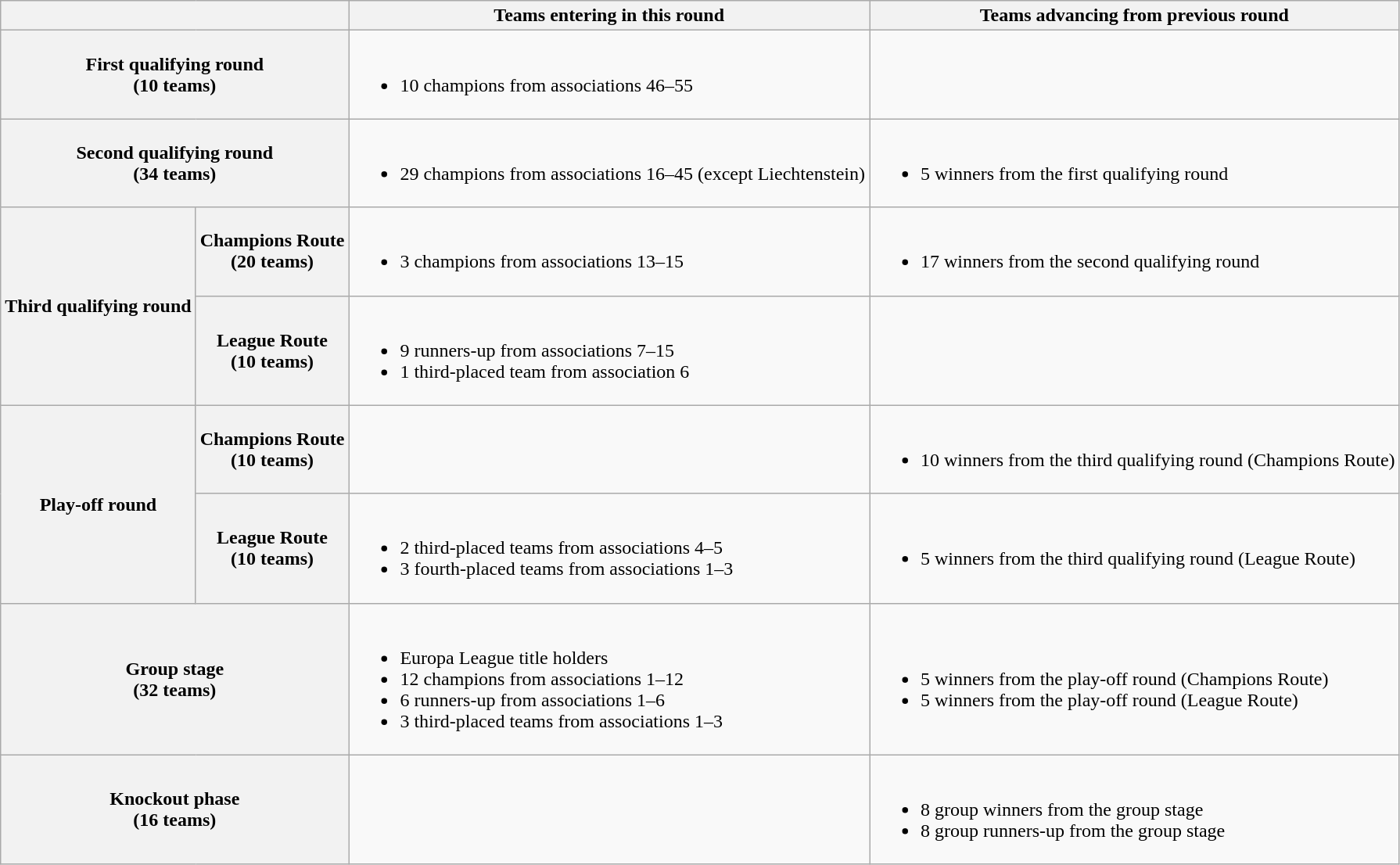<table class="wikitable">
<tr>
<th colspan=2></th>
<th>Teams entering in this round</th>
<th>Teams advancing from previous round</th>
</tr>
<tr>
<th colspan=2>First qualifying round<br>(10 teams)</th>
<td><br><ul><li>10 champions from associations 46–55</li></ul></td>
<td></td>
</tr>
<tr>
<th colspan=2>Second qualifying round<br>(34 teams)</th>
<td><br><ul><li>29 champions from associations 16–45 (except Liechtenstein)</li></ul></td>
<td><br><ul><li>5 winners from the first qualifying round</li></ul></td>
</tr>
<tr>
<th rowspan=2>Third qualifying round</th>
<th>Champions Route<br>(20 teams)</th>
<td><br><ul><li>3 champions from associations 13–15</li></ul></td>
<td><br><ul><li>17 winners from the second qualifying round</li></ul></td>
</tr>
<tr>
<th>League Route<br>(10 teams)</th>
<td><br><ul><li>9 runners-up from associations 7–15</li><li>1 third-placed team from association 6</li></ul></td>
<td></td>
</tr>
<tr>
<th rowspan=2>Play-off round</th>
<th>Champions Route<br>(10 teams)</th>
<td></td>
<td><br><ul><li>10 winners from the third qualifying round (Champions Route)</li></ul></td>
</tr>
<tr>
<th>League Route<br>(10 teams)</th>
<td><br><ul><li>2 third-placed teams from associations 4–5</li><li>3 fourth-placed teams from associations 1–3</li></ul></td>
<td><br><ul><li>5 winners from the third qualifying round (League Route)</li></ul></td>
</tr>
<tr>
<th colspan=2>Group stage<br>(32 teams)</th>
<td><br><ul><li>Europa League title holders</li><li>12 champions from associations 1–12</li><li>6 runners-up from associations 1–6</li><li>3 third-placed teams from associations 1–3</li></ul></td>
<td><br><ul><li>5 winners from the play-off round (Champions Route)</li><li>5 winners from the play-off round (League Route)</li></ul></td>
</tr>
<tr>
<th colspan=2>Knockout phase<br>(16 teams)</th>
<td></td>
<td><br><ul><li>8 group winners from the group stage</li><li>8 group runners-up from the group stage</li></ul></td>
</tr>
</table>
